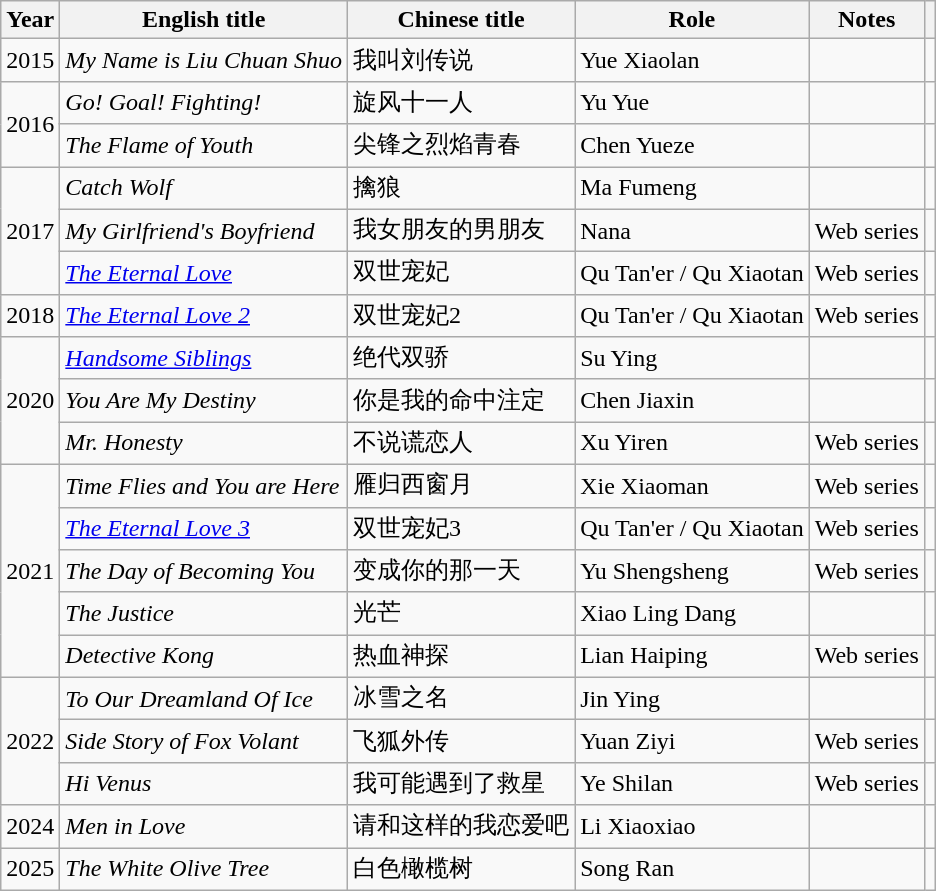<table class="wikitable sortable">
<tr>
<th>Year</th>
<th>English title</th>
<th>Chinese title</th>
<th>Role</th>
<th class="unsortable">Notes</th>
<th class="unsortable"></th>
</tr>
<tr>
<td>2015</td>
<td><em>My Name is Liu Chuan Shuo</em></td>
<td>我叫刘传说</td>
<td>Yue Xiaolan</td>
<td></td>
<td></td>
</tr>
<tr>
<td rowspan="2">2016</td>
<td><em>Go! Goal! Fighting!</em></td>
<td>旋风十一人</td>
<td>Yu Yue</td>
<td></td>
<td></td>
</tr>
<tr>
<td><em>The Flame of Youth </em></td>
<td>尖锋之烈焰青春</td>
<td>Chen Yueze</td>
<td></td>
<td></td>
</tr>
<tr>
<td rowspan="3">2017</td>
<td><em>Catch Wolf</em></td>
<td>擒狼</td>
<td>Ma Fumeng</td>
<td></td>
<td></td>
</tr>
<tr>
<td><em>My Girlfriend's Boyfriend</em></td>
<td>我女朋友的男朋友</td>
<td>Nana</td>
<td>Web series</td>
</tr>
<tr>
<td><em><a href='#'>The Eternal Love</a></em></td>
<td>双世宠妃</td>
<td>Qu Tan'er / Qu Xiaotan</td>
<td>Web series</td>
<td></td>
</tr>
<tr>
<td>2018</td>
<td><em><a href='#'>The Eternal Love 2</a></em></td>
<td>双世宠妃2</td>
<td>Qu Tan'er / Qu Xiaotan</td>
<td>Web series</td>
<td></td>
</tr>
<tr>
<td rowspan="3">2020</td>
<td><em><a href='#'>Handsome Siblings</a></em></td>
<td>绝代双骄</td>
<td>Su Ying</td>
<td></td>
<td></td>
</tr>
<tr>
<td><em>You Are My Destiny</em></td>
<td>你是我的命中注定</td>
<td>Chen Jiaxin</td>
<td></td>
<td></td>
</tr>
<tr>
<td><em>Mr. Honesty</em></td>
<td>不说谎恋人</td>
<td>Xu Yiren</td>
<td>Web series</td>
<td></td>
</tr>
<tr>
<td rowspan="5">2021</td>
<td><em>Time Flies and You are Here</em></td>
<td>雁归西窗月</td>
<td>Xie Xiaoman</td>
<td>Web series</td>
<td></td>
</tr>
<tr>
<td><em><a href='#'>The Eternal Love 3</a></em></td>
<td>双世宠妃3</td>
<td>Qu Tan'er / Qu Xiaotan</td>
<td>Web series</td>
<td></td>
</tr>
<tr>
<td><em>The Day of Becoming You</em></td>
<td>变成你的那一天</td>
<td>Yu Shengsheng</td>
<td>Web series</td>
<td></td>
</tr>
<tr>
<td><em>The Justice</em></td>
<td>光芒</td>
<td>Xiao Ling Dang</td>
<td></td>
<td></td>
</tr>
<tr>
<td><em>Detective Kong</em></td>
<td>热血神探</td>
<td>Lian Haiping</td>
<td>Web series</td>
<td></td>
</tr>
<tr>
<td rowspan="3">2022</td>
<td><em>To Our Dreamland Of Ice</em></td>
<td>冰雪之名</td>
<td>Jin Ying</td>
<td></td>
<td></td>
</tr>
<tr>
<td><em>Side Story of Fox Volant</em></td>
<td>飞狐外传</td>
<td>Yuan Ziyi</td>
<td>Web series</td>
<td></td>
</tr>
<tr>
<td><em>Hi Venus</em></td>
<td>我可能遇到了救星</td>
<td>Ye Shilan</td>
<td>Web series</td>
<td></td>
</tr>
<tr>
<td>2024</td>
<td><em>Men in Love</em></td>
<td>请和这样的我恋爱吧</td>
<td>Li Xiaoxiao</td>
<td></td>
<td></td>
</tr>
<tr>
<td>2025</td>
<td><em>The White Olive Tree</em></td>
<td>白色橄榄树</td>
<td>Song Ran</td>
<td></td>
<td></td>
</tr>
</table>
